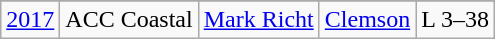<table class="wikitable">
<tr>
</tr>
<tr>
<td><a href='#'>2017</a></td>
<td>ACC Coastal</td>
<td><a href='#'>Mark Richt</a></td>
<td><a href='#'>Clemson</a></td>
<td>L 3–38</td>
</tr>
</table>
